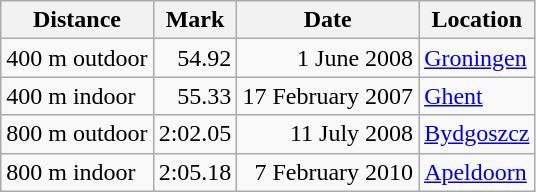<table class="wikitable" |]>
<tr>
<th>Distance</th>
<th>Mark</th>
<th>Date</th>
<th>Location</th>
</tr>
<tr>
<td>400 m outdoor</td>
<td align=right>54.92</td>
<td align=right>1 June 2008</td>
<td><a href='#'>Groningen</a></td>
</tr>
<tr>
<td>400 m indoor</td>
<td align=right>55.33</td>
<td align=right>17 February 2007</td>
<td><a href='#'>Ghent</a></td>
</tr>
<tr>
<td>800 m outdoor</td>
<td align=right>2:02.05</td>
<td align=right>11 July 2008</td>
<td><a href='#'>Bydgoszcz</a></td>
</tr>
<tr>
<td>800 m indoor</td>
<td align=right>2:05.18</td>
<td align=right>7 February 2010</td>
<td><a href='#'>Apeldoorn</a></td>
</tr>
</table>
